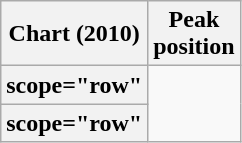<table class="wikitable sortable plainrowheaders" style="text-align:center;">
<tr>
<th scope="col">Chart (2010)</th>
<th scope="col">Peak<br>position</th>
</tr>
<tr>
<th>scope="row" </th>
</tr>
<tr>
<th>scope="row" </th>
</tr>
</table>
